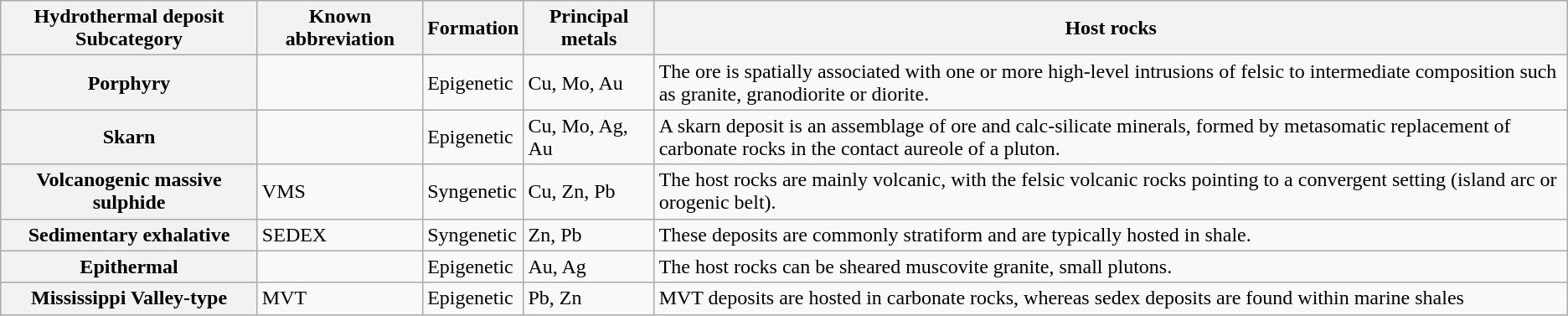<table class="wikitable">
<tr>
<th>Hydrothermal deposit Subcategory</th>
<th>Known abbreviation</th>
<th>Formation</th>
<th>Principal metals</th>
<th>Host rocks</th>
</tr>
<tr>
<th>Porphyry</th>
<td></td>
<td>Epigenetic</td>
<td>Cu, Mo, Au</td>
<td>The ore is spatially associated with one or more high-level intrusions of felsic to intermediate composition such as granite, granodiorite or diorite.</td>
</tr>
<tr>
<th>Skarn</th>
<td></td>
<td>Epigenetic</td>
<td>Cu, Mo, Ag, Au</td>
<td>A skarn deposit is an assemblage of ore and calc-silicate minerals, formed by metasomatic replacement of carbonate rocks in the contact aureole of a pluton.</td>
</tr>
<tr>
<th>Volcanogenic massive sulphide</th>
<td>VMS</td>
<td>Syngenetic</td>
<td>Cu, Zn, Pb</td>
<td>The host rocks are mainly volcanic, with the felsic volcanic rocks pointing to a convergent setting (island arc or orogenic belt).</td>
</tr>
<tr>
<th>Sedimentary exhalative</th>
<td>SEDEX</td>
<td>Syngenetic</td>
<td>Zn, Pb</td>
<td>These deposits are commonly stratiform and are typically hosted in shale.</td>
</tr>
<tr>
<th>Epithermal</th>
<td></td>
<td>Epigenetic</td>
<td>Au, Ag</td>
<td>The host rocks can be sheared muscovite granite, small plutons.</td>
</tr>
<tr>
<th>Mississippi Valley-type</th>
<td>MVT</td>
<td>Epigenetic</td>
<td>Pb, Zn</td>
<td>MVT deposits are hosted in carbonate rocks, whereas sedex deposits are found within marine shales</td>
</tr>
</table>
